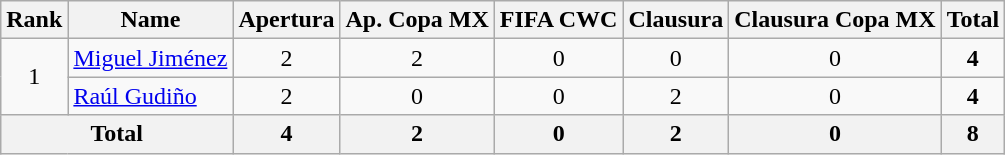<table class="wikitable" style="text-align: center;">
<tr>
<th>Rank</th>
<th>Name</th>
<th>Apertura</th>
<th>Ap. Copa MX</th>
<th>FIFA CWC</th>
<th>Clausura</th>
<th>Clausura Copa MX</th>
<th>Total</th>
</tr>
<tr>
<td rowspan=2>1</td>
<td align=left> <a href='#'>Miguel Jiménez</a></td>
<td>2</td>
<td>2</td>
<td>0</td>
<td>0</td>
<td>0</td>
<td><strong>4</strong></td>
</tr>
<tr>
<td align=left> <a href='#'>Raúl Gudiño</a></td>
<td>2</td>
<td>0</td>
<td>0</td>
<td>2</td>
<td>0</td>
<td><strong>4</strong></td>
</tr>
<tr>
<th colspan=2>Total</th>
<th>4</th>
<th>2</th>
<th>0</th>
<th>2</th>
<th>0</th>
<th>8</th>
</tr>
</table>
